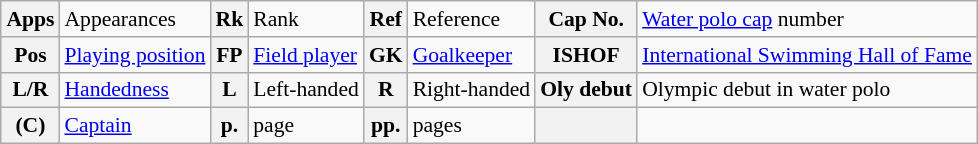<table class="wikitable" style="text-align: left; font-size: 90%; margin-left: 1em;">
<tr>
<th>Apps</th>
<td>Appearances</td>
<th>Rk</th>
<td>Rank</td>
<th>Ref</th>
<td>Reference</td>
<th>Cap No.</th>
<td><a href='#'>Water polo cap</a> number</td>
</tr>
<tr>
<th>Pos</th>
<td><a href='#'>Playing position</a></td>
<th>FP</th>
<td><a href='#'>Field player</a></td>
<th>GK</th>
<td><a href='#'>Goalkeeper</a></td>
<th>ISHOF</th>
<td><a href='#'>International Swimming Hall of Fame</a></td>
</tr>
<tr>
<th>L/R</th>
<td><a href='#'>Handedness</a></td>
<th>L</th>
<td>Left-handed</td>
<th>R</th>
<td>Right-handed</td>
<th>Oly debut</th>
<td>Olympic debut in water polo</td>
</tr>
<tr>
<th>(C)</th>
<td><a href='#'>Captain</a></td>
<th>p.</th>
<td>page</td>
<th>pp.</th>
<td>pages</td>
<th></th>
<td></td>
</tr>
</table>
